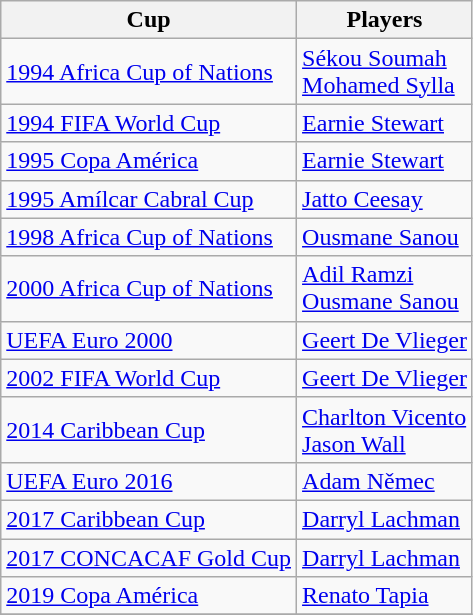<table class="wikitable" style="text-align: left">
<tr style="text-align: center">
<th>Cup</th>
<th>Players</th>
</tr>
<tr>
<td align="left"> <a href='#'>1994 Africa Cup of Nations</a></td>
<td> <a href='#'>Sékou Soumah</a><br> <a href='#'>Mohamed Sylla</a></td>
</tr>
<tr>
<td align="left"> <a href='#'>1994 FIFA World Cup</a></td>
<td> <a href='#'>Earnie Stewart</a></td>
</tr>
<tr>
<td align="left"> <a href='#'>1995 Copa América</a></td>
<td> <a href='#'>Earnie Stewart</a></td>
</tr>
<tr>
<td align="left"> <a href='#'>1995 Amílcar Cabral Cup</a></td>
<td> <a href='#'>Jatto Ceesay</a></td>
</tr>
<tr>
<td align="left"> <a href='#'>1998 Africa Cup of Nations</a></td>
<td> <a href='#'>Ousmane Sanou</a></td>
</tr>
<tr>
<td align="left"> <a href='#'>2000 Africa Cup of Nations</a></td>
<td> <a href='#'>Adil Ramzi</a><br> <a href='#'>Ousmane Sanou</a></td>
</tr>
<tr>
<td align="left"> <a href='#'>UEFA Euro 2000</a></td>
<td> <a href='#'>Geert De Vlieger</a></td>
</tr>
<tr>
<td align="left"> <a href='#'>2002 FIFA World Cup</a></td>
<td> <a href='#'>Geert De Vlieger</a></td>
</tr>
<tr>
<td align="left"> <a href='#'>2014 Caribbean Cup</a></td>
<td> <a href='#'>Charlton Vicento</a><br> <a href='#'>Jason Wall</a></td>
</tr>
<tr>
<td align="left"> <a href='#'>UEFA Euro 2016</a></td>
<td> <a href='#'>Adam Němec</a></td>
</tr>
<tr>
<td align="left"> <a href='#'>2017 Caribbean Cup</a></td>
<td> <a href='#'>Darryl Lachman</a></td>
</tr>
<tr>
<td align="left"> <a href='#'>2017 CONCACAF Gold Cup</a></td>
<td> <a href='#'>Darryl Lachman</a></td>
</tr>
<tr>
<td align="left"> <a href='#'>2019 Copa América</a></td>
<td> <a href='#'>Renato Tapia</a></td>
</tr>
<tr>
</tr>
</table>
